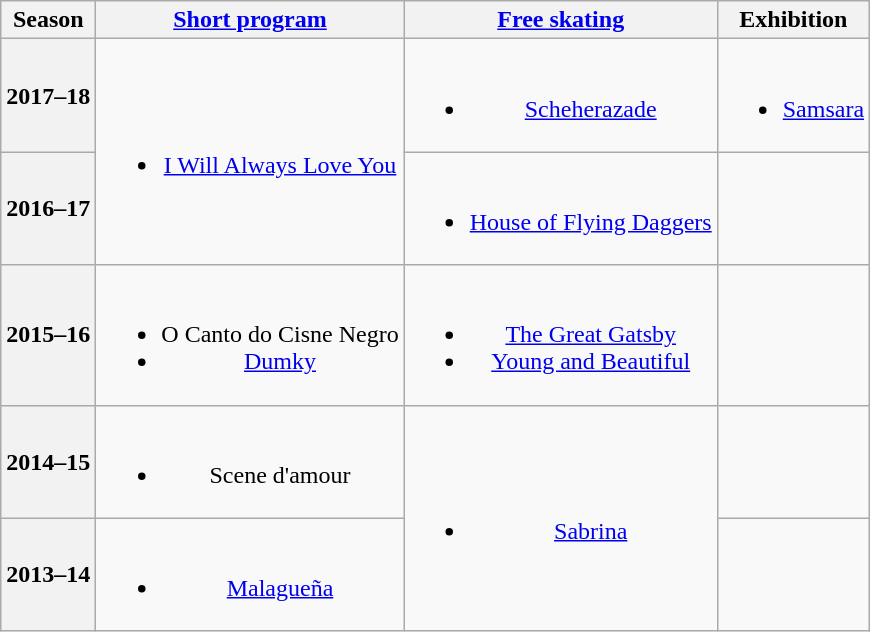<table class=wikitable style=text-align:center>
<tr>
<th>Season</th>
<th><a href='#'>Short program</a></th>
<th><a href='#'>Free skating</a></th>
<th>Exhibition</th>
</tr>
<tr>
<th>2017–18 <br></th>
<td rowspan=2><br><ul><li><a href='#'>I Will Always Love You</a> <br></li></ul></td>
<td><br><ul><li><a href='#'>Scheherazade</a> <br></li></ul></td>
<td><br><ul><li><a href='#'>Samsara</a> <br></li></ul></td>
</tr>
<tr>
<th>2016–17 <br> </th>
<td><br><ul><li><a href='#'>House of Flying Daggers</a> <br></li></ul></td>
<td></td>
</tr>
<tr>
<th>2015–16 <br> </th>
<td><br><ul><li>O Canto do Cisne Negro <br></li><li><a href='#'>Dumky</a> <br></li></ul></td>
<td><br><ul><li><a href='#'>The Great Gatsby</a> <br></li><li><a href='#'>Young and Beautiful</a> <br></li></ul></td>
<td></td>
</tr>
<tr>
<th>2014–15 <br> </th>
<td><br><ul><li>Scene d'amour <br></li></ul></td>
<td rowspan=2><br><ul><li><a href='#'>Sabrina</a> <br></li></ul></td>
<td></td>
</tr>
<tr>
<th>2013–14 <br> </th>
<td><br><ul><li><a href='#'>Malagueña</a> <br></li></ul></td>
<td></td>
</tr>
</table>
